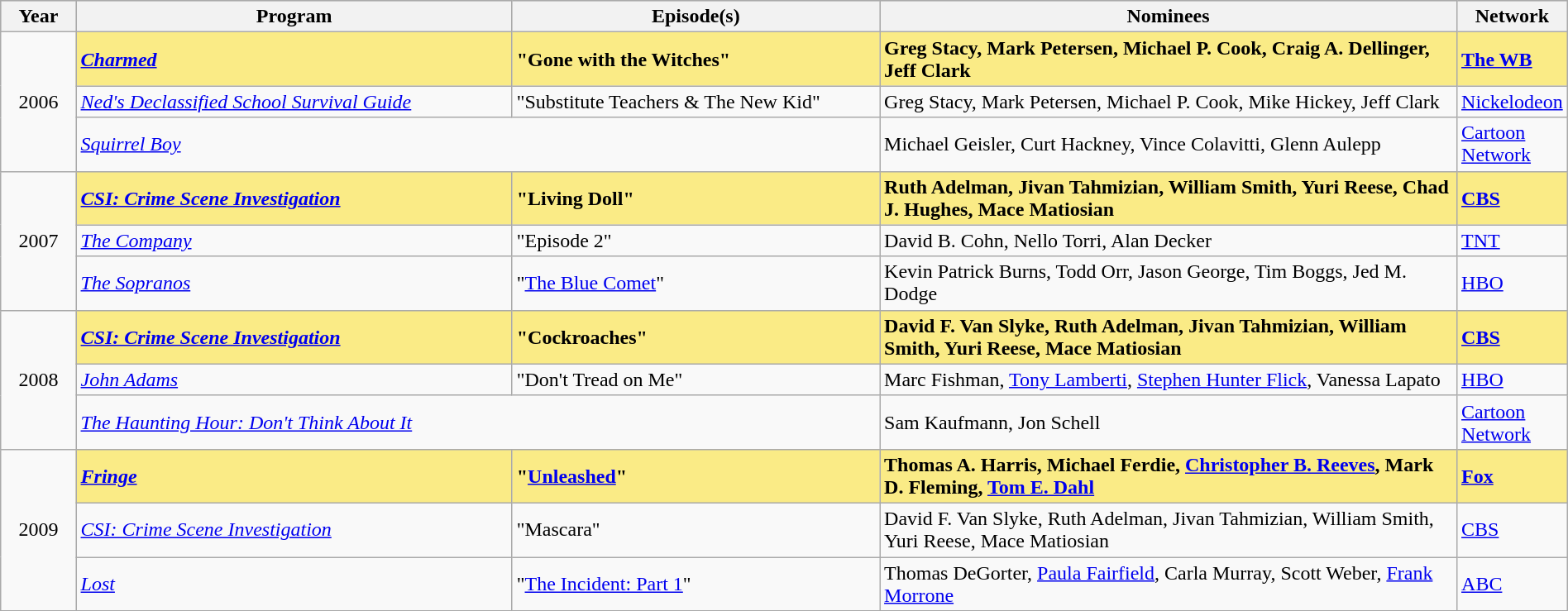<table class="wikitable" style="width:100%">
<tr bgcolor="#bebebe">
<th width="5%">Year</th>
<th width="30%">Program</th>
<th width="25%">Episode(s)</th>
<th width="40%">Nominees</th>
<th width="5%">Network</th>
</tr>
<tr>
<td rowspan="3" style="text-align:center;">2006 <br></td>
<td style="background:#FAEB86;"><strong><em><a href='#'>Charmed</a></em></strong></td>
<td style="background:#FAEB86;"><strong>"Gone with the Witches"</strong></td>
<td style="background:#FAEB86;"><strong>Greg Stacy, Mark Petersen, Michael P. Cook, Craig A. Dellinger, Jeff Clark</strong></td>
<td style="background:#FAEB86;"><strong><a href='#'>The WB</a></strong></td>
</tr>
<tr>
<td><em><a href='#'>Ned's Declassified School Survival Guide</a></em></td>
<td>"Substitute Teachers & The New Kid"</td>
<td>Greg Stacy, Mark Petersen, Michael P. Cook, Mike Hickey, Jeff Clark</td>
<td><a href='#'>Nickelodeon</a></td>
</tr>
<tr>
<td colspan="2"><em><a href='#'>Squirrel Boy</a></em></td>
<td>Michael Geisler, Curt Hackney, Vince Colavitti, Glenn Aulepp</td>
<td><a href='#'>Cartoon Network</a></td>
</tr>
<tr>
<td rowspan="3" style="text-align:center;">2007 <br></td>
<td style="background:#FAEB86;"><strong><em><a href='#'>CSI: Crime Scene Investigation</a></em></strong></td>
<td style="background:#FAEB86;"><strong>"Living Doll"</strong></td>
<td style="background:#FAEB86;"><strong>Ruth Adelman, Jivan Tahmizian, William Smith, Yuri Reese, Chad J. Hughes, Mace Matiosian</strong></td>
<td style="background:#FAEB86;"><strong><a href='#'>CBS</a></strong></td>
</tr>
<tr>
<td><em><a href='#'>The Company</a></em></td>
<td>"Episode 2"</td>
<td>David B. Cohn, Nello Torri, Alan Decker</td>
<td><a href='#'>TNT</a></td>
</tr>
<tr>
<td><em><a href='#'>The Sopranos</a></em></td>
<td>"<a href='#'>The Blue Comet</a>"</td>
<td>Kevin Patrick Burns, Todd Orr, Jason George, Tim Boggs, Jed M. Dodge</td>
<td><a href='#'>HBO</a></td>
</tr>
<tr>
<td rowspan="3" style="text-align:center;">2008 <br></td>
<td style="background:#FAEB86;"><strong><em><a href='#'>CSI: Crime Scene Investigation</a></em></strong></td>
<td style="background:#FAEB86;"><strong>"Cockroaches"</strong></td>
<td style="background:#FAEB86;"><strong>David F. Van Slyke, Ruth Adelman, Jivan Tahmizian, William Smith, Yuri Reese, Mace Matiosian</strong></td>
<td style="background:#FAEB86;"><strong><a href='#'>CBS</a></strong></td>
</tr>
<tr>
<td><em><a href='#'>John Adams</a></em></td>
<td>"Don't Tread on Me"</td>
<td>Marc Fishman, <a href='#'>Tony Lamberti</a>, <a href='#'>Stephen Hunter Flick</a>, Vanessa Lapato</td>
<td><a href='#'>HBO</a></td>
</tr>
<tr>
<td colspan="2"><em><a href='#'>The Haunting Hour: Don't Think About It</a></em></td>
<td>Sam Kaufmann, Jon Schell</td>
<td><a href='#'>Cartoon Network</a></td>
</tr>
<tr>
<td rowspan="3" style="text-align:center;">2009 <br></td>
<td style="background:#FAEB86;"><strong><em><a href='#'>Fringe</a></em></strong></td>
<td style="background:#FAEB86;"><strong>"<a href='#'>Unleashed</a>"</strong></td>
<td style="background:#FAEB86;"><strong>Thomas A. Harris, Michael Ferdie, <a href='#'>Christopher B. Reeves</a>, Mark D. Fleming, <a href='#'>Tom E. Dahl</a></strong></td>
<td style="background:#FAEB86;"><strong><a href='#'>Fox</a></strong></td>
</tr>
<tr>
<td><em><a href='#'>CSI: Crime Scene Investigation</a></em></td>
<td>"Mascara"</td>
<td>David F. Van Slyke, Ruth Adelman, Jivan Tahmizian, William Smith, Yuri Reese, Mace Matiosian</td>
<td><a href='#'>CBS</a></td>
</tr>
<tr>
<td><em><a href='#'>Lost</a></em></td>
<td>"<a href='#'>The Incident: Part 1</a>"</td>
<td>Thomas DeGorter, <a href='#'>Paula Fairfield</a>, Carla Murray, Scott Weber, <a href='#'>Frank Morrone</a></td>
<td><a href='#'>ABC</a></td>
</tr>
<tr>
</tr>
</table>
